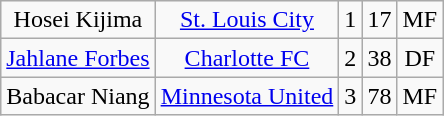<table class="wikitable" style="text-align: center;">
<tr>
<td> Hosei Kijima</td>
<td><a href='#'>St. Louis City</a></td>
<td>1</td>
<td>17</td>
<td>MF</td>
</tr>
<tr>
<td> <a href='#'>Jahlane Forbes</a></td>
<td><a href='#'>Charlotte FC</a></td>
<td>2</td>
<td>38</td>
<td>DF</td>
</tr>
<tr>
<td> Babacar Niang</td>
<td><a href='#'>Minnesota United</a></td>
<td>3</td>
<td>78</td>
<td>MF</td>
</tr>
</table>
